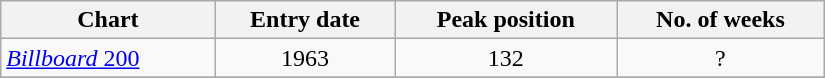<table border=1 cellspacing=0 cellpadding=2 width="550px" class="wikitable">
<tr>
<th align="center">Chart</th>
<th align="center">Entry date</th>
<th align="center">Peak position</th>
<th align="center">No. of weeks</th>
</tr>
<tr>
<td align="left"><a href='#'><em>Billboard</em> 200</a></td>
<td align="center">1963</td>
<td align="center">132</td>
<td align="center">?</td>
</tr>
<tr>
</tr>
</table>
